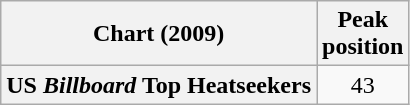<table class="wikitable plainrowheaders">
<tr>
<th>Chart (2009)</th>
<th>Peak<br>position</th>
</tr>
<tr>
<th scope="row">US <em>Billboard</em> Top Heatseekers</th>
<td align="center">43</td>
</tr>
</table>
